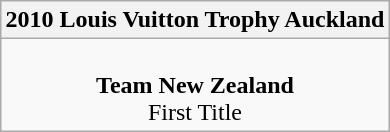<table class="wikitable" style="text-align: center; margin: 0 auto;">
<tr>
<th>2010 Louis Vuitton Trophy Auckland</th>
</tr>
<tr>
<td><br><strong>Team New Zealand</strong><br>First Title</td>
</tr>
</table>
